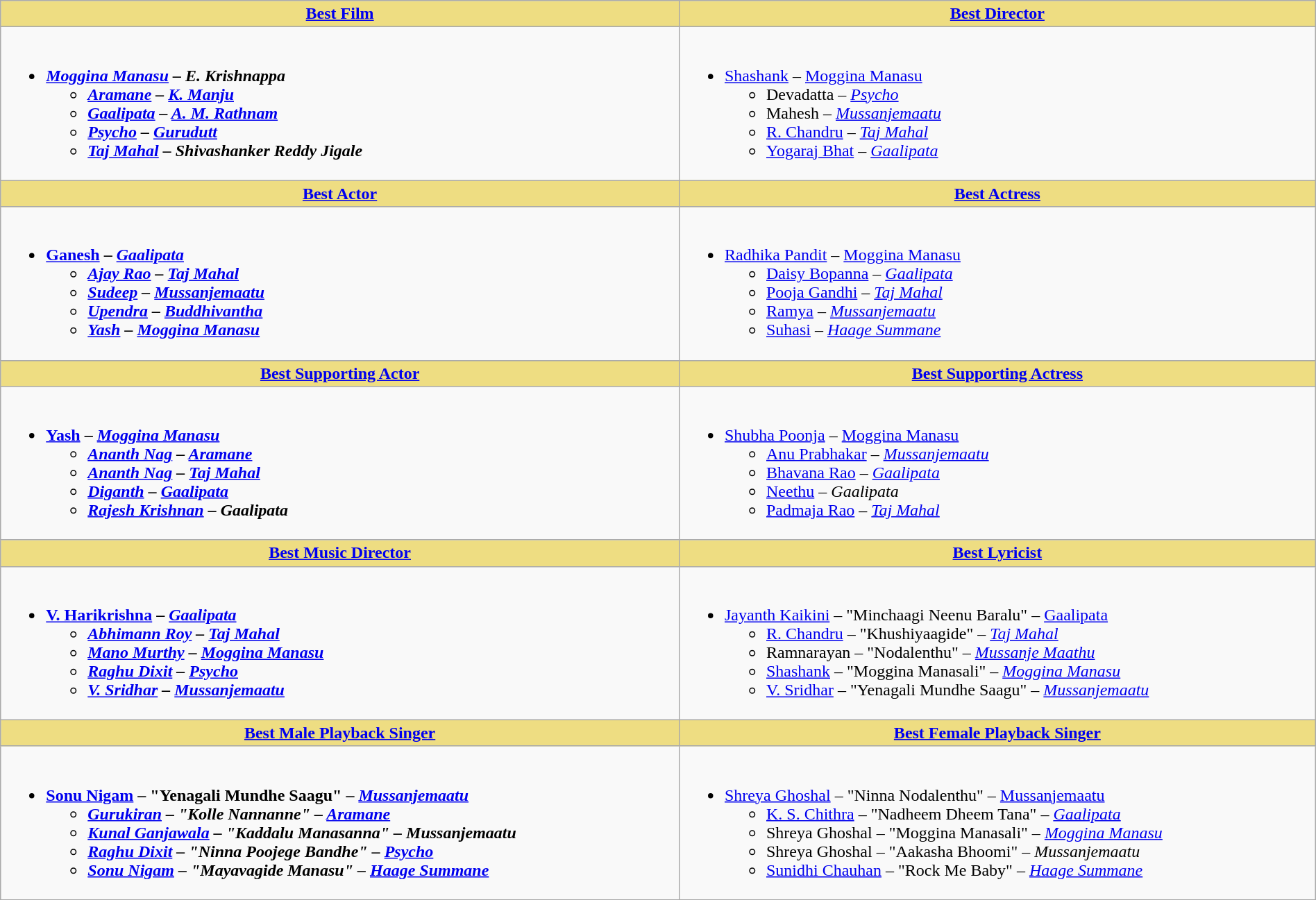<table class="wikitable" width =100% |>
<tr>
<th ! style="background:#eedd82; text-align:center;"><a href='#'>Best Film</a></th>
<th ! style="background:#eedd82; text-align:center;"><a href='#'>Best Director</a></th>
</tr>
<tr>
<td valign="top"><br><ul><li><strong><em><a href='#'>Moggina Manasu</a><em> – E. Krishnappa<strong><ul><li></em><a href='#'>Aramane</a><em> – <a href='#'>K. Manju</a></li><li></em><a href='#'>Gaalipata</a><em> – <a href='#'>A. M. Rathnam</a></li><li></em><a href='#'>Psycho</a><em> – <a href='#'>Gurudutt</a></li><li></em><a href='#'>Taj Mahal</a><em> – Shivashanker Reddy Jigale</li></ul></li></ul></td>
<td valign="top"><br><ul><li></strong><a href='#'>Shashank</a> – </em><a href='#'>Moggina Manasu</a></em></strong><ul><li>Devadatta – <em><a href='#'>Psycho</a></em></li><li>Mahesh – <em><a href='#'>Mussanjemaatu</a></em></li><li><a href='#'>R. Chandru</a> – <em><a href='#'>Taj Mahal</a></em></li><li><a href='#'>Yogaraj Bhat</a> – <em><a href='#'>Gaalipata</a></em></li></ul></li></ul></td>
</tr>
<tr>
<th ! style="background:#eedd82; text-align:center;"><a href='#'>Best Actor</a></th>
<th ! style="background:#eedd82; text-align:center;"><a href='#'>Best Actress</a></th>
</tr>
<tr>
<td><br><ul><li><strong><a href='#'>Ganesh</a> – <em><a href='#'>Gaalipata</a><strong><em><ul><li><a href='#'>Ajay Rao</a> – </em><a href='#'>Taj Mahal</a><em></li><li><a href='#'>Sudeep</a> – </em><a href='#'>Mussanjemaatu</a><em></li><li><a href='#'>Upendra</a> – </em><a href='#'>Buddhivantha</a><em></li><li><a href='#'>Yash</a> – </em><a href='#'>Moggina Manasu</a><em></li></ul></li></ul></td>
<td><br><ul><li></strong><a href='#'>Radhika Pandit</a> – </em><a href='#'>Moggina Manasu</a></em></strong><ul><li><a href='#'>Daisy Bopanna</a> – <em><a href='#'>Gaalipata</a></em></li><li><a href='#'>Pooja Gandhi</a> – <em><a href='#'>Taj Mahal</a></em></li><li><a href='#'>Ramya</a> – <em><a href='#'>Mussanjemaatu</a></em></li><li><a href='#'>Suhasi</a> – <em><a href='#'>Haage Summane</a></em></li></ul></li></ul></td>
</tr>
<tr>
<th ! style="background:#eedd82; text-align:center;"><a href='#'>Best Supporting Actor</a></th>
<th ! style="background:#eedd82; text-align:center;"><a href='#'>Best Supporting Actress</a></th>
</tr>
<tr>
<td><br><ul><li><strong><a href='#'>Yash</a> – <em><a href='#'>Moggina Manasu</a><strong><em><ul><li><a href='#'>Ananth Nag</a> – </em><a href='#'>Aramane</a><em></li><li><a href='#'>Ananth Nag</a> – </em><a href='#'>Taj Mahal</a><em></li><li><a href='#'>Diganth</a> – </em><a href='#'>Gaalipata</a><em></li><li><a href='#'>Rajesh Krishnan</a> – </em>Gaalipata<em></li></ul></li></ul></td>
<td><br><ul><li></strong><a href='#'>Shubha Poonja</a> – </em><a href='#'>Moggina Manasu</a></em></strong><ul><li><a href='#'>Anu Prabhakar</a> – <em><a href='#'>Mussanjemaatu</a></em></li><li><a href='#'>Bhavana Rao</a> – <em><a href='#'>Gaalipata</a></em></li><li><a href='#'>Neethu</a> – <em>Gaalipata</em></li><li><a href='#'>Padmaja Rao</a> – <em><a href='#'>Taj Mahal</a></em></li></ul></li></ul></td>
</tr>
<tr>
<th ! style="background:#eedd82; text-align:center;"><a href='#'>Best Music Director</a></th>
<th ! style="background:#eedd82; text-align:center;"><a href='#'>Best Lyricist</a></th>
</tr>
<tr>
<td><br><ul><li><strong><a href='#'>V. Harikrishna</a> – <em><a href='#'>Gaalipata</a><strong><em><ul><li><a href='#'>Abhimann Roy</a> – </em><a href='#'>Taj Mahal</a><em></li><li><a href='#'>Mano Murthy</a> – </em><a href='#'>Moggina Manasu</a><em></li><li><a href='#'>Raghu Dixit</a> – </em><a href='#'>Psycho</a><em></li><li><a href='#'>V. Sridhar</a> – </em><a href='#'>Mussanjemaatu</a><em></li></ul></li></ul></td>
<td><br><ul><li></strong><a href='#'>Jayanth Kaikini</a> – "Minchaagi Neenu Baralu" – </em><a href='#'>Gaalipata</a></em></strong><ul><li><a href='#'>R. Chandru</a> – "Khushiyaagide" – <em><a href='#'>Taj Mahal</a></em></li><li>Ramnarayan – "Nodalenthu" – <em><a href='#'>Mussanje Maathu</a></em></li><li><a href='#'>Shashank</a> – "Moggina Manasali" – <em><a href='#'>Moggina Manasu</a></em></li><li><a href='#'>V. Sridhar</a> – "Yenagali Mundhe Saagu" – <em><a href='#'>Mussanjemaatu</a></em></li></ul></li></ul></td>
</tr>
<tr>
<th ! style="background:#eedd82; text-align:center;"><a href='#'>Best Male Playback Singer</a></th>
<th ! style="background:#eedd82; text-align:center;"><a href='#'>Best Female Playback Singer</a></th>
</tr>
<tr>
<td><br><ul><li><strong><a href='#'>Sonu Nigam</a> – "Yenagali Mundhe Saagu" – <em><a href='#'>Mussanjemaatu</a><strong><em><ul><li><a href='#'>Gurukiran</a> – "Kolle Nannanne" – </em><a href='#'>Aramane</a><em></li><li><a href='#'>Kunal Ganjawala</a> – "Kaddalu Manasanna" – </em>Mussanjemaatu<em></li><li><a href='#'>Raghu Dixit</a> – "Ninna Poojege Bandhe" – </em><a href='#'>Psycho</a><em></li><li><a href='#'>Sonu Nigam</a> – "Mayavagide Manasu" – </em><a href='#'>Haage Summane</a><em></li></ul></li></ul></td>
<td><br><ul><li></strong><a href='#'>Shreya Ghoshal</a> – "Ninna Nodalenthu" – </em><a href='#'>Mussanjemaatu</a></em></strong><ul><li><a href='#'>K. S. Chithra</a> – "Nadheem Dheem Tana" – <em><a href='#'>Gaalipata</a></em></li><li>Shreya Ghoshal – "Moggina Manasali" – <em><a href='#'>Moggina Manasu</a></em></li><li>Shreya Ghoshal – "Aakasha Bhoomi" – <em>Mussanjemaatu</em></li><li><a href='#'>Sunidhi Chauhan</a> – "Rock Me Baby" – <em><a href='#'>Haage Summane</a></em></li></ul></li></ul></td>
</tr>
<tr>
</tr>
</table>
